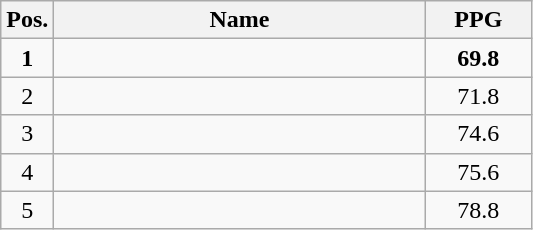<table class="wikitable">
<tr>
<th style="width:10%;">Pos.</th>
<th>Name</th>
<th style="width:20%;">PPG</th>
</tr>
<tr>
<td align=center><strong>1</strong></td>
<td><strong></strong></td>
<td align=center><strong>69.8</strong></td>
</tr>
<tr>
<td align=center>2</td>
<td></td>
<td align=center>71.8</td>
</tr>
<tr>
<td align=center>3</td>
<td></td>
<td align=center>74.6</td>
</tr>
<tr>
<td align=center>4</td>
<td></td>
<td align=center>75.6</td>
</tr>
<tr>
<td align=center>5</td>
<td></td>
<td align=center>78.8</td>
</tr>
</table>
